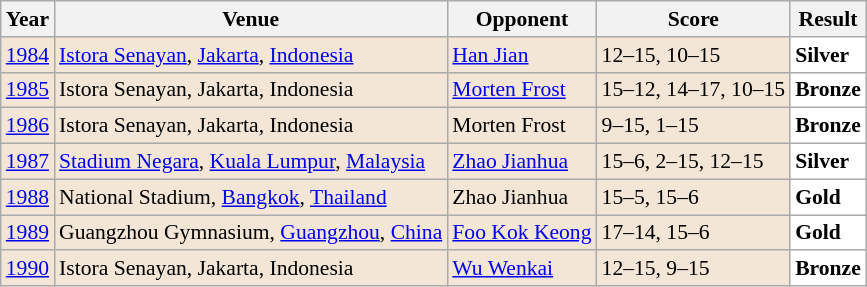<table class="sortable wikitable" style="font-size: 90%;">
<tr>
<th>Year</th>
<th>Venue</th>
<th>Opponent</th>
<th>Score</th>
<th>Result</th>
</tr>
<tr style="background:#F3E6D7">
<td align="center"><a href='#'>1984</a></td>
<td align="left"><a href='#'>Istora Senayan</a>, <a href='#'>Jakarta</a>, <a href='#'>Indonesia</a></td>
<td align="left"> <a href='#'>Han Jian</a></td>
<td align="left">12–15, 10–15</td>
<td style="text-align:left; background:white"> <strong>Silver</strong></td>
</tr>
<tr style="background:#F3E6D7">
<td align="center"><a href='#'>1985</a></td>
<td align="left">Istora Senayan, Jakarta, Indonesia</td>
<td align="left"> <a href='#'>Morten Frost</a></td>
<td align="left">15–12, 14–17, 10–15</td>
<td style="text-align:left; background:white"> <strong>Bronze</strong></td>
</tr>
<tr style="background:#F3E6D7">
<td align="center"><a href='#'>1986</a></td>
<td align="left">Istora Senayan, Jakarta, Indonesia</td>
<td align="left"> Morten Frost</td>
<td align="left">9–15, 1–15</td>
<td style="text-align:left; background:white"> <strong>Bronze</strong></td>
</tr>
<tr style="background:#F3E6D7">
<td align="center"><a href='#'>1987</a></td>
<td align="left"><a href='#'>Stadium Negara</a>, <a href='#'>Kuala Lumpur</a>, <a href='#'>Malaysia</a></td>
<td align="left"> <a href='#'>Zhao Jianhua</a></td>
<td align="left">15–6, 2–15, 12–15</td>
<td style="text-align:left; background:white"> <strong>Silver</strong></td>
</tr>
<tr style="background:#F3E6D7">
<td align="center"><a href='#'>1988</a></td>
<td align="left">National Stadium, <a href='#'>Bangkok</a>, <a href='#'>Thailand</a></td>
<td align="left"> Zhao Jianhua</td>
<td align="left">15–5, 15–6</td>
<td style="text-align:left; background:white"> <strong>Gold</strong></td>
</tr>
<tr style="background:#F3E6D7">
<td align="center"><a href='#'>1989</a></td>
<td align="left">Guangzhou Gymnasium, <a href='#'>Guangzhou</a>, <a href='#'>China</a></td>
<td align="left"> <a href='#'>Foo Kok Keong</a></td>
<td align="left">17–14, 15–6</td>
<td style="text-align:left; background:white"> <strong>Gold</strong></td>
</tr>
<tr style="background:#F3E6D7">
<td align="center"><a href='#'>1990</a></td>
<td align="left">Istora Senayan, Jakarta, Indonesia</td>
<td align="left"> <a href='#'>Wu Wenkai</a></td>
<td align="left">12–15, 9–15</td>
<td style="text-align:left; background:white"> <strong>Bronze</strong></td>
</tr>
</table>
